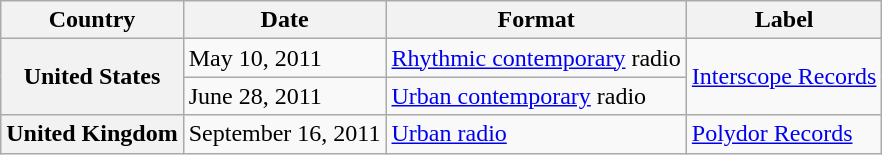<table class="wikitable plainrowheaders">
<tr>
<th scope="col">Country</th>
<th scope="col">Date</th>
<th scope="col">Format</th>
<th scope="col">Label</th>
</tr>
<tr>
<th scope="row" rowspan="2">United States</th>
<td>May 10, 2011</td>
<td><a href='#'>Rhythmic contemporary</a> radio</td>
<td rowspan="2"><a href='#'>Interscope Records</a></td>
</tr>
<tr>
<td>June 28, 2011</td>
<td><a href='#'>Urban contemporary</a> radio</td>
</tr>
<tr>
<th scope="row">United Kingdom</th>
<td>September 16, 2011</td>
<td><a href='#'>Urban radio</a></td>
<td><a href='#'>Polydor Records</a></td>
</tr>
</table>
